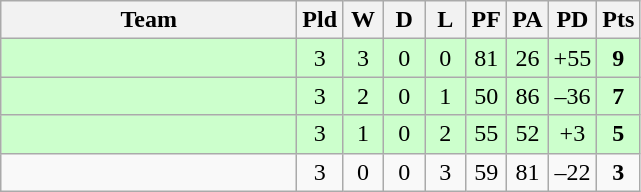<table class="wikitable" style="text-align:center;">
<tr>
<th width="190">Team</th>
<th width="20" abbr="Played">Pld</th>
<th width="20" abbr="Won">W</th>
<th width="20" abbr="Drawn">D</th>
<th width="20" abbr="Lost">L</th>
<th width="20" abbr="Points for">PF</th>
<th width="20" abbr="Points against">PA</th>
<th width="25" abbr="Points difference">PD</th>
<th width="20" abbr="Points">Pts</th>
</tr>
<tr style="background:#ccffcc">
<td align="left"></td>
<td>3</td>
<td>3</td>
<td>0</td>
<td>0</td>
<td>81</td>
<td>26</td>
<td>+55</td>
<td><strong>9</strong></td>
</tr>
<tr style="background:#ccffcc">
<td align="left"></td>
<td>3</td>
<td>2</td>
<td>0</td>
<td>1</td>
<td>50</td>
<td>86</td>
<td>–36</td>
<td><strong>7</strong></td>
</tr>
<tr style="background:#ccffcc">
<td align="left"></td>
<td>3</td>
<td>1</td>
<td>0</td>
<td>2</td>
<td>55</td>
<td>52</td>
<td>+3</td>
<td><strong>5</strong></td>
</tr>
<tr>
<td align="left"></td>
<td>3</td>
<td>0</td>
<td>0</td>
<td>3</td>
<td>59</td>
<td>81</td>
<td>–22</td>
<td><strong>3</strong></td>
</tr>
</table>
